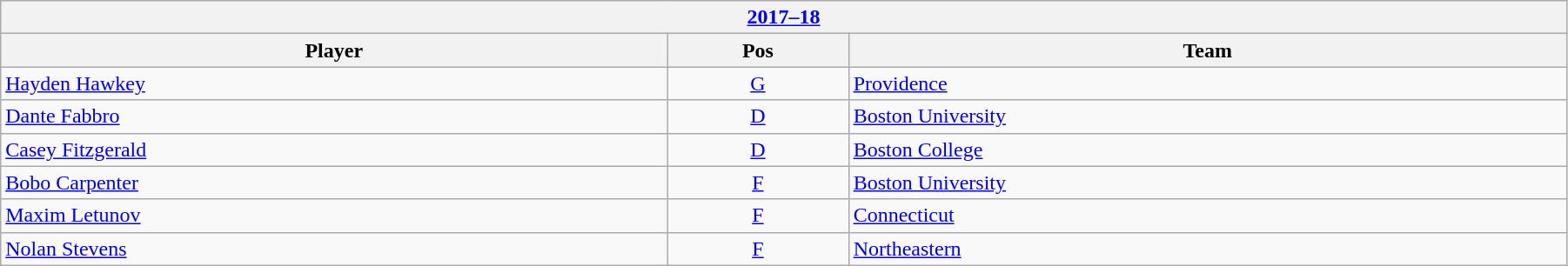<table class="wikitable" width=95%>
<tr>
<th colspan=3><a href='#'>2017–18</a></th>
</tr>
<tr>
<th>Player</th>
<th>Pos</th>
<th>Team</th>
</tr>
<tr>
<td><a href='#'>Hayden Hawkey</a></td>
<td align=center><a href='#'>G</a></td>
<td><a href='#'>Providence</a></td>
</tr>
<tr>
<td><a href='#'>Dante Fabbro</a></td>
<td align=center><a href='#'>D</a></td>
<td><a href='#'>Boston University</a></td>
</tr>
<tr>
<td><a href='#'>Casey Fitzgerald</a></td>
<td align=center><a href='#'>D</a></td>
<td><a href='#'>Boston College</a></td>
</tr>
<tr>
<td><a href='#'>Bobo Carpenter</a></td>
<td align=center><a href='#'>F</a></td>
<td><a href='#'>Boston University</a></td>
</tr>
<tr>
<td><a href='#'>Maxim Letunov</a></td>
<td align=center><a href='#'>F</a></td>
<td><a href='#'>Connecticut</a></td>
</tr>
<tr>
<td><a href='#'>Nolan Stevens</a></td>
<td align=center><a href='#'>F</a></td>
<td><a href='#'>Northeastern</a></td>
</tr>
</table>
